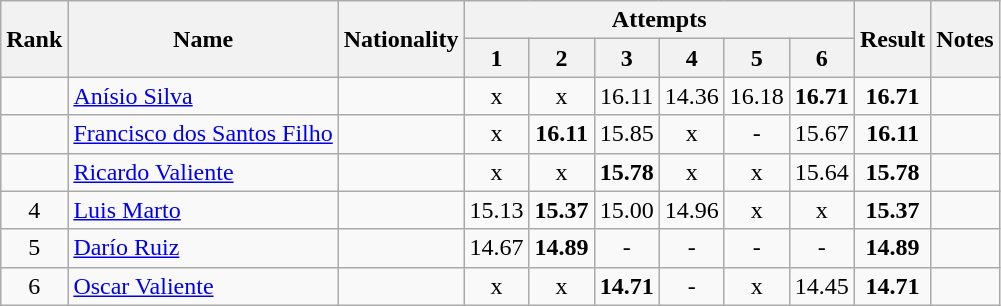<table class="wikitable sortable" style="text-align:center">
<tr>
<th rowspan=2>Rank</th>
<th rowspan=2>Name</th>
<th rowspan=2>Nationality</th>
<th colspan=6>Attempts</th>
<th rowspan=2>Result</th>
<th rowspan=2>Notes</th>
</tr>
<tr>
<th>1</th>
<th>2</th>
<th>3</th>
<th>4</th>
<th>5</th>
<th>6</th>
</tr>
<tr>
<td align=center></td>
<td align=left><a href='#'>Anísio Silva</a></td>
<td align=left></td>
<td>x</td>
<td>x</td>
<td>16.11</td>
<td>14.36</td>
<td>16.18</td>
<td><strong>16.71</strong></td>
<td><strong>16.71</strong></td>
<td></td>
</tr>
<tr>
<td align=center></td>
<td align=left><a href='#'>Francisco dos Santos Filho</a></td>
<td align=left></td>
<td>x</td>
<td><strong>16.11</strong></td>
<td>15.85</td>
<td>x</td>
<td>-</td>
<td>15.67</td>
<td><strong>16.11</strong></td>
<td></td>
</tr>
<tr>
<td align=center></td>
<td align=left><a href='#'>Ricardo Valiente</a></td>
<td align=left></td>
<td>x</td>
<td>x</td>
<td><strong>15.78</strong></td>
<td>x</td>
<td>x</td>
<td>15.64</td>
<td><strong>15.78</strong></td>
<td></td>
</tr>
<tr>
<td align=center>4</td>
<td align=left><a href='#'>Luis Marto</a></td>
<td align=left></td>
<td>15.13</td>
<td><strong>15.37</strong></td>
<td>15.00</td>
<td>14.96</td>
<td>x</td>
<td>x</td>
<td><strong>15.37</strong></td>
<td></td>
</tr>
<tr>
<td align=center>5</td>
<td align=left><a href='#'>Darío Ruiz</a></td>
<td align=left></td>
<td>14.67</td>
<td><strong>14.89</strong></td>
<td>-</td>
<td>-</td>
<td>-</td>
<td>-</td>
<td><strong>14.89</strong></td>
<td></td>
</tr>
<tr>
<td align=center>6</td>
<td align=left><a href='#'>Oscar Valiente</a></td>
<td align=left></td>
<td>x</td>
<td>x</td>
<td><strong>14.71</strong></td>
<td>-</td>
<td>x</td>
<td>14.45</td>
<td><strong>14.71</strong></td>
<td></td>
</tr>
</table>
